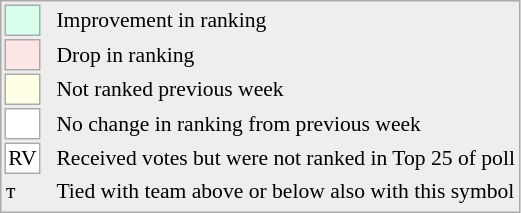<table style="font-size:90%; border:1px solid #aaa; white-space:nowrap; background:#eee;">
<tr>
<td style="background:#d8ffeb; width:20px; border:1px solid #aaa;"> </td>
<td rowspan=6> </td>
<td>Improvement in ranking</td>
</tr>
<tr>
<td style="background:#ffe6e6; width:20px; border:1px solid #aaa;"> </td>
<td>Drop in ranking</td>
</tr>
<tr>
<td style="background:#ffffe6; width:20px; border:1px solid #aaa;"> </td>
<td>Not ranked previous week</td>
</tr>
<tr>
<td style="background:#fff; width:20px; border:1px solid #aaa;"> </td>
<td>No change in ranking from previous week</td>
</tr>
<tr>
<td style="text-align:center; width:20px; border:1px solid #aaa; background:white;">RV</td>
<td>Received votes but were not ranked in Top 25 of poll</td>
</tr>
<tr>
<td>т</td>
<td>Tied with team above or below also with this symbol</td>
</tr>
<tr>
</tr>
</table>
